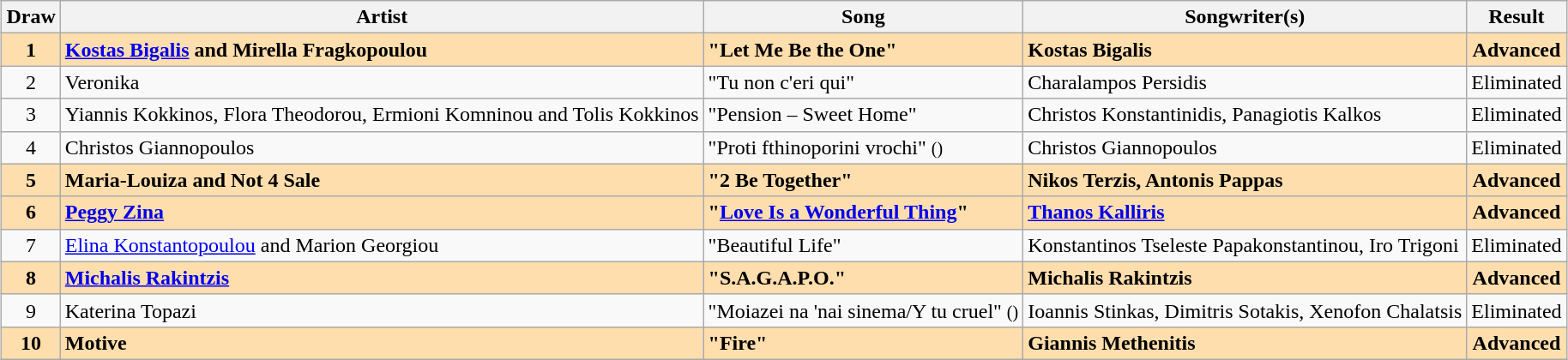<table class="sortable wikitable" style="margin: 1em auto 1em auto; text-align:center">
<tr>
<th>Draw</th>
<th>Artist</th>
<th>Song</th>
<th class="unsortable">Songwriter(s)</th>
<th>Result</th>
</tr>
<tr style="font-weight:bold; background:NavajoWhite;">
<td>1</td>
<td align="left"><a href='#'>Kostas Bigalis</a> and Mirella Fragkopoulou</td>
<td align="left">"Let Me Be the One"</td>
<td align="left">Kostas Bigalis</td>
<td>Advanced</td>
</tr>
<tr>
<td>2</td>
<td align="left">Veronika</td>
<td align="left">"Tu non c'eri qui"</td>
<td align="left">Charalampos Persidis</td>
<td>Eliminated</td>
</tr>
<tr>
<td>3</td>
<td align="left">Yiannis Kokkinos, Flora Theodorou, Ermioni Komninou and Tolis Kokkinos</td>
<td align="left">"Pension – Sweet Home"</td>
<td align="left">Christos Konstantinidis, Panagiotis Kalkos</td>
<td>Eliminated</td>
</tr>
<tr>
<td>4</td>
<td align="left">Christos Giannopoulos</td>
<td align="left">"Proti fthinoporini vrochi" <small>()</small></td>
<td align="left">Christos Giannopoulos</td>
<td>Eliminated</td>
</tr>
<tr style="font-weight:bold; background:NavajoWhite;">
<td>5</td>
<td align="left">Maria-Louiza and Not 4 Sale</td>
<td align="left">"2 Be Together"</td>
<td align="left">Nikos Terzis, Antonis Pappas</td>
<td>Advanced</td>
</tr>
<tr style="font-weight:bold; background:NavajoWhite;">
<td>6</td>
<td align="left"><a href='#'>Peggy Zina</a></td>
<td align="left">"<a href='#'>Love Is a Wonderful Thing</a>"</td>
<td align="left"><a href='#'>Thanos Kalliris</a></td>
<td>Advanced</td>
</tr>
<tr>
<td>7</td>
<td align="left"><a href='#'>Elina Konstantopoulou</a> and Marion Georgiou</td>
<td align="left">"Beautiful Life"</td>
<td align="left">Konstantinos Tseleste Papakonstantinou, Iro Trigoni</td>
<td>Eliminated</td>
</tr>
<tr style="font-weight:bold; background:NavajoWhite;">
<td>8</td>
<td align="left"><a href='#'>Michalis Rakintzis</a></td>
<td align="left">"S.A.G.A.P.O."</td>
<td align="left">Michalis Rakintzis</td>
<td>Advanced</td>
</tr>
<tr>
<td>9</td>
<td align="left">Katerina Topazi</td>
<td align="left">"Moiazei na 'nai sinema/Y tu cruel" <small>()</small></td>
<td align="left">Ioannis Stinkas, Dimitris Sotakis, Xenofon Chalatsis</td>
<td>Eliminated</td>
</tr>
<tr style="font-weight:bold; background:NavajoWhite;">
<td>10</td>
<td align="left">Motive</td>
<td align="left">"Fire"</td>
<td align="left">Giannis Methenitis</td>
<td>Advanced</td>
</tr>
</table>
